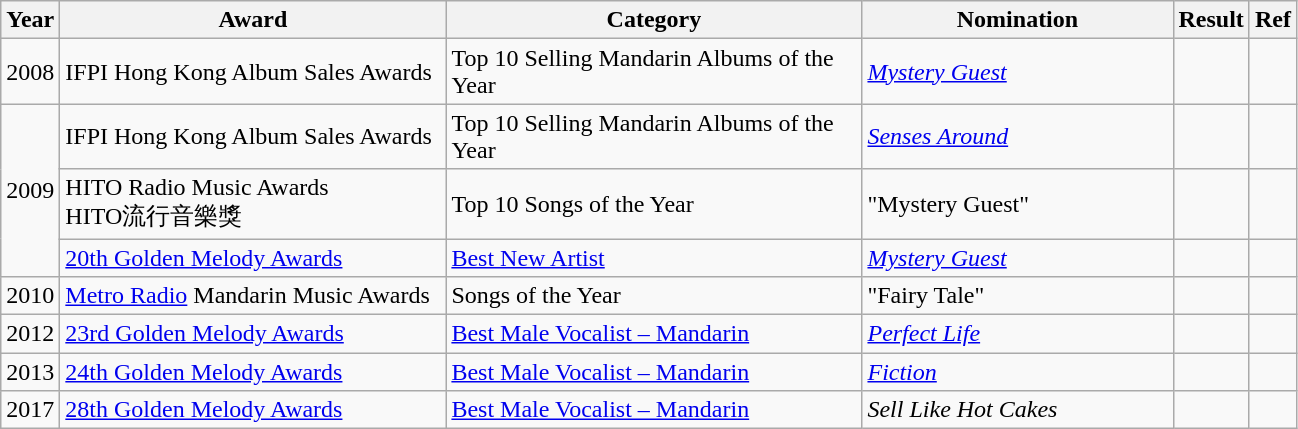<table class="wikitable">
<tr>
<th>Year</th>
<th width="250">Award</th>
<th width="270">Category</th>
<th width="200">Nomination</th>
<th>Result</th>
<th>Ref</th>
</tr>
<tr>
<td>2008</td>
<td>IFPI Hong Kong Album Sales Awards</td>
<td>Top 10 Selling Mandarin Albums of the Year</td>
<td><em><a href='#'>Mystery Guest</a></em></td>
<td></td>
<td align="center"></td>
</tr>
<tr>
<td rowspan="3">2009</td>
<td>IFPI Hong Kong Album Sales Awards</td>
<td>Top 10 Selling Mandarin Albums of the Year</td>
<td><em><a href='#'>Senses Around</a></em></td>
<td></td>
<td align="center"></td>
</tr>
<tr>
<td>HITO Radio Music Awards<br>HITO流行音樂獎</td>
<td>Top 10 Songs of the Year</td>
<td>"Mystery Guest"</td>
<td></td>
<td align="center"></td>
</tr>
<tr>
<td><a href='#'>20th Golden Melody Awards</a></td>
<td><a href='#'>Best New Artist</a></td>
<td><em><a href='#'>Mystery Guest</a></em></td>
<td></td>
<td align="center"></td>
</tr>
<tr>
<td>2010</td>
<td><a href='#'>Metro Radio</a> Mandarin Music Awards</td>
<td>Songs of the Year</td>
<td>"Fairy Tale"</td>
<td></td>
<td align="center"></td>
</tr>
<tr>
<td>2012</td>
<td><a href='#'>23rd Golden Melody Awards</a></td>
<td><a href='#'>Best Male Vocalist – Mandarin</a></td>
<td><em><a href='#'>Perfect Life</a></em></td>
<td></td>
<td align="center"></td>
</tr>
<tr>
<td>2013</td>
<td><a href='#'>24th Golden Melody Awards</a></td>
<td><a href='#'>Best Male Vocalist – Mandarin</a></td>
<td><em><a href='#'>Fiction</a></em></td>
<td></td>
<td align="center"></td>
</tr>
<tr>
<td>2017</td>
<td><a href='#'>28th Golden Melody Awards</a></td>
<td><a href='#'>Best Male Vocalist – Mandarin</a></td>
<td><em>Sell Like Hot Cakes</em></td>
<td></td>
<td align="center"></td>
</tr>
</table>
